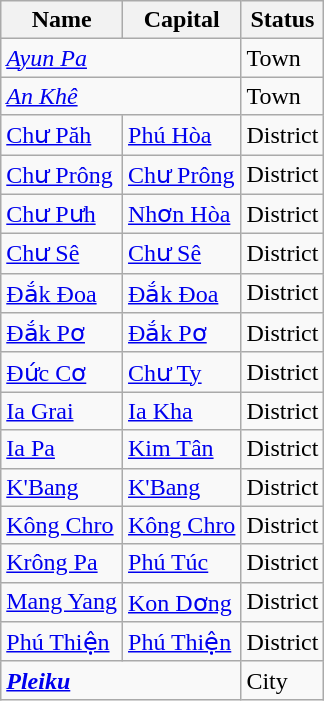<table class="wikitable sortable">
<tr>
<th>Name</th>
<th>Capital</th>
<th>Status</th>
</tr>
<tr>
<td colspan="2"><em><a href='#'>Ayun Pa</a></em></td>
<td>Town</td>
</tr>
<tr>
<td colspan="2"><em><a href='#'>An Khê</a></em></td>
<td>Town</td>
</tr>
<tr>
<td><a href='#'>Chư Păh</a></td>
<td><a href='#'>Phú Hòa</a></td>
<td>District</td>
</tr>
<tr>
<td><a href='#'>Chư Prông</a></td>
<td><a href='#'>Chư Prông</a></td>
<td>District</td>
</tr>
<tr>
<td><a href='#'>Chư Pưh</a></td>
<td><a href='#'>Nhơn Hòa</a></td>
<td>District</td>
</tr>
<tr>
<td><a href='#'>Chư Sê</a></td>
<td><a href='#'>Chư Sê</a></td>
<td>District</td>
</tr>
<tr>
<td><a href='#'>Đắk Đoa</a></td>
<td><a href='#'>Đắk Đoa</a></td>
<td>District</td>
</tr>
<tr>
<td><a href='#'>Đắk Pơ</a></td>
<td><a href='#'>Đắk Pơ</a></td>
<td>District</td>
</tr>
<tr>
<td><a href='#'>Đức Cơ</a></td>
<td><a href='#'>Chư Ty</a></td>
<td>District</td>
</tr>
<tr>
<td><a href='#'>Ia Grai</a></td>
<td><a href='#'>Ia Kha</a></td>
<td>District</td>
</tr>
<tr>
<td><a href='#'>Ia Pa</a></td>
<td><a href='#'>Kim Tân</a></td>
<td>District</td>
</tr>
<tr>
<td><a href='#'>K'Bang</a></td>
<td><a href='#'>K'Bang</a></td>
<td>District</td>
</tr>
<tr>
<td><a href='#'>Kông Chro</a></td>
<td><a href='#'>Kông Chro</a></td>
<td>District</td>
</tr>
<tr>
<td><a href='#'>Krông Pa</a></td>
<td><a href='#'>Phú Túc</a></td>
<td>District</td>
</tr>
<tr>
<td><a href='#'>Mang Yang</a></td>
<td><a href='#'>Kon Dơng</a></td>
<td>District</td>
</tr>
<tr>
<td><a href='#'>Phú Thiện</a></td>
<td><a href='#'>Phú Thiện</a></td>
<td>District</td>
</tr>
<tr>
<td colspan="2"><strong><em><a href='#'>Pleiku</a></em></strong></td>
<td>City</td>
</tr>
</table>
